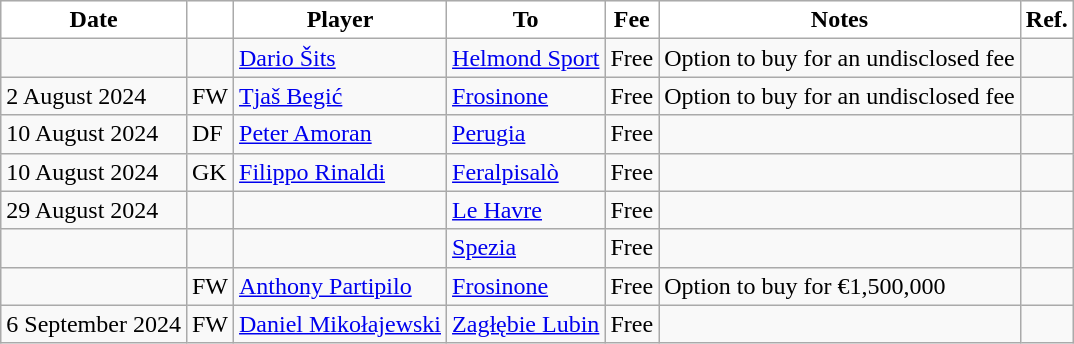<table class="wikitable plainrowheaders">
<tr>
<th style="background:white; color:black; text-align:center;"><strong>Date</strong></th>
<th style="background:white; color:black; text-align:center;"><strong></strong></th>
<th style="background:white; color:black; text-align:center;"><strong>Player</strong></th>
<th style="background:white; color:black; text-align:center;"><strong>To</strong></th>
<th style="background:white; color:black; text-align:center;"><strong>Fee</strong></th>
<th style="background:white; color:black; text-align:center;"><strong>Notes</strong></th>
<th style="background:white; color:black; text-align:center;"><strong>Ref.</strong></th>
</tr>
<tr>
<td></td>
<td></td>
<td> <a href='#'>Dario Šits</a></td>
<td> <a href='#'>Helmond Sport</a></td>
<td>Free</td>
<td>Option to buy for an undisclosed fee</td>
<td></td>
</tr>
<tr>
<td>2 August 2024</td>
<td>FW</td>
<td> <a href='#'>Tjaš Begić</a></td>
<td> <a href='#'>Frosinone</a></td>
<td>Free</td>
<td>Option to buy for an undisclosed fee</td>
<td></td>
</tr>
<tr>
<td>10 August 2024</td>
<td>DF</td>
<td> <a href='#'>Peter Amoran</a></td>
<td> <a href='#'>Perugia</a></td>
<td>Free</td>
<td></td>
<td></td>
</tr>
<tr>
<td>10 August 2024</td>
<td>GK</td>
<td> <a href='#'>Filippo Rinaldi</a></td>
<td> <a href='#'>Feralpisalò</a></td>
<td>Free</td>
<td></td>
<td></td>
</tr>
<tr>
<td>29 August 2024</td>
<td></td>
<td></td>
<td> <a href='#'>Le Havre</a></td>
<td>Free</td>
<td></td>
<td></td>
</tr>
<tr>
<td></td>
<td></td>
<td></td>
<td> <a href='#'>Spezia</a></td>
<td>Free</td>
<td></td>
<td></td>
</tr>
<tr>
<td></td>
<td>FW</td>
<td> <a href='#'>Anthony Partipilo</a></td>
<td> <a href='#'>Frosinone</a></td>
<td>Free</td>
<td>Option to buy for €1,500,000</td>
<td></td>
</tr>
<tr>
<td>6 September 2024</td>
<td>FW</td>
<td> <a href='#'>Daniel Mikołajewski</a></td>
<td> <a href='#'>Zagłębie Lubin</a></td>
<td>Free</td>
<td></td>
<td></td>
</tr>
</table>
